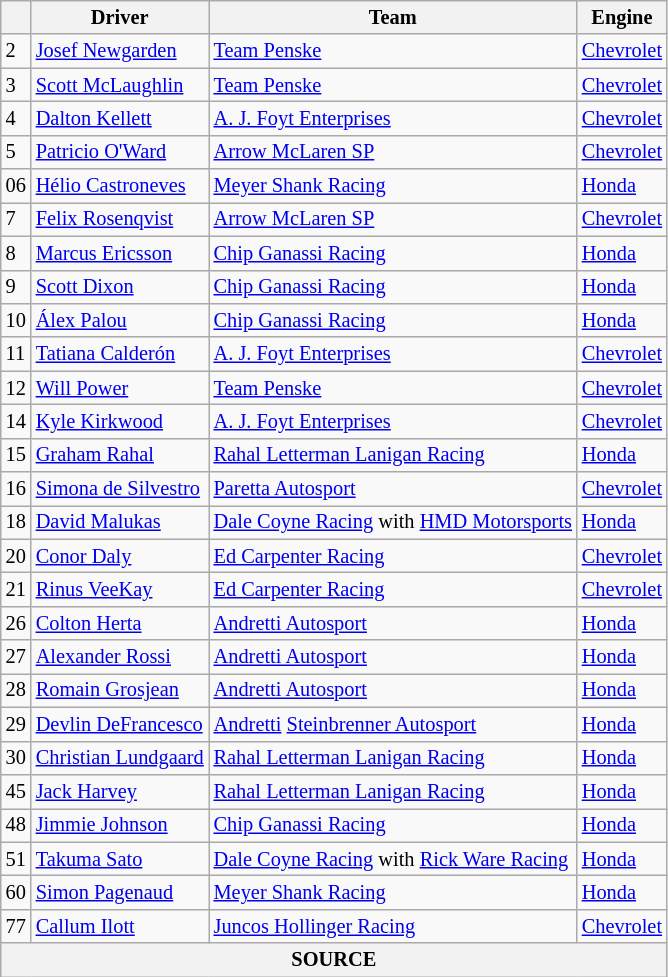<table class="wikitable" style="font-size: 85%;">
<tr>
<th align=center></th>
<th>Driver</th>
<th>Team</th>
<th>Engine</th>
</tr>
<tr>
<td>2</td>
<td> <a href='#'>Josef Newgarden</a> <strong></strong></td>
<td><a href='#'>Team Penske</a></td>
<td><a href='#'>Chevrolet</a></td>
</tr>
<tr>
<td>3</td>
<td> <a href='#'>Scott McLaughlin</a></td>
<td><a href='#'>Team Penske</a></td>
<td><a href='#'>Chevrolet</a></td>
</tr>
<tr>
<td>4</td>
<td> <a href='#'>Dalton Kellett</a></td>
<td><a href='#'>A. J. Foyt Enterprises</a></td>
<td><a href='#'>Chevrolet</a></td>
</tr>
<tr>
<td>5</td>
<td> <a href='#'>Patricio O'Ward</a></td>
<td><a href='#'>Arrow McLaren SP</a></td>
<td><a href='#'>Chevrolet</a></td>
</tr>
<tr>
<td>06</td>
<td> <a href='#'>Hélio Castroneves</a> <strong></strong></td>
<td><a href='#'>Meyer Shank Racing</a></td>
<td><a href='#'>Honda</a></td>
</tr>
<tr>
<td>7</td>
<td> <a href='#'>Felix Rosenqvist</a></td>
<td><a href='#'>Arrow McLaren SP</a></td>
<td><a href='#'>Chevrolet</a></td>
</tr>
<tr>
<td>8</td>
<td> <a href='#'>Marcus Ericsson</a></td>
<td><a href='#'>Chip Ganassi Racing</a></td>
<td><a href='#'>Honda</a></td>
</tr>
<tr>
<td>9</td>
<td> <a href='#'>Scott Dixon</a> <strong></strong></td>
<td><a href='#'>Chip Ganassi Racing</a></td>
<td><a href='#'>Honda</a></td>
</tr>
<tr>
<td>10</td>
<td> <a href='#'>Álex Palou</a></td>
<td><a href='#'>Chip Ganassi Racing</a></td>
<td><a href='#'>Honda</a></td>
</tr>
<tr>
<td>11</td>
<td> <a href='#'>Tatiana Calderón</a> <strong></strong></td>
<td><a href='#'>A. J. Foyt Enterprises</a></td>
<td><a href='#'>Chevrolet</a></td>
</tr>
<tr>
<td>12</td>
<td> <a href='#'>Will Power</a> <strong></strong></td>
<td><a href='#'>Team Penske</a></td>
<td><a href='#'>Chevrolet</a></td>
</tr>
<tr>
<td>14</td>
<td> <a href='#'>Kyle Kirkwood</a> <strong></strong></td>
<td><a href='#'>A. J. Foyt Enterprises</a></td>
<td><a href='#'>Chevrolet</a></td>
</tr>
<tr>
<td>15</td>
<td> <a href='#'>Graham Rahal</a>  <strong></strong></td>
<td><a href='#'>Rahal Letterman Lanigan Racing</a></td>
<td><a href='#'>Honda</a></td>
</tr>
<tr>
<td>16</td>
<td> <a href='#'>Simona de Silvestro</a></td>
<td><a href='#'>Paretta Autosport</a></td>
<td><a href='#'>Chevrolet</a></td>
</tr>
<tr>
<td>18</td>
<td> <a href='#'>David Malukas</a> <strong></strong></td>
<td><a href='#'>Dale Coyne Racing</a> with <a href='#'>HMD Motorsports</a></td>
<td><a href='#'>Honda</a></td>
</tr>
<tr>
<td>20</td>
<td> <a href='#'>Conor Daly</a></td>
<td><a href='#'>Ed Carpenter Racing</a></td>
<td><a href='#'>Chevrolet</a></td>
</tr>
<tr>
<td>21</td>
<td> <a href='#'>Rinus VeeKay</a></td>
<td><a href='#'>Ed Carpenter Racing</a></td>
<td><a href='#'>Chevrolet</a></td>
</tr>
<tr>
<td>26</td>
<td> <a href='#'>Colton Herta</a> <strong></strong></td>
<td><a href='#'>Andretti Autosport</a></td>
<td><a href='#'>Honda</a></td>
</tr>
<tr>
<td>27</td>
<td> <a href='#'>Alexander Rossi</a> <strong></strong></td>
<td><a href='#'>Andretti Autosport</a></td>
<td><a href='#'>Honda</a></td>
</tr>
<tr>
<td>28</td>
<td> <a href='#'>Romain Grosjean</a></td>
<td><a href='#'>Andretti Autosport</a></td>
<td><a href='#'>Honda</a></td>
</tr>
<tr>
<td>29</td>
<td> <a href='#'>Devlin DeFrancesco</a> <strong></strong></td>
<td><a href='#'>Andretti</a> <a href='#'>Steinbrenner Autosport</a></td>
<td><a href='#'>Honda</a></td>
</tr>
<tr>
<td>30</td>
<td> <a href='#'>Christian Lundgaard</a> <strong></strong></td>
<td><a href='#'>Rahal Letterman Lanigan Racing</a></td>
<td><a href='#'>Honda</a></td>
</tr>
<tr>
<td>45</td>
<td> <a href='#'>Jack Harvey</a></td>
<td><a href='#'>Rahal Letterman Lanigan Racing</a></td>
<td><a href='#'>Honda</a></td>
</tr>
<tr>
<td>48</td>
<td> <a href='#'>Jimmie Johnson</a></td>
<td><a href='#'>Chip Ganassi Racing</a></td>
<td><a href='#'>Honda</a></td>
</tr>
<tr>
<td>51</td>
<td> <a href='#'>Takuma Sato</a></td>
<td><a href='#'>Dale Coyne Racing</a> with <a href='#'>Rick Ware Racing</a></td>
<td><a href='#'>Honda</a></td>
</tr>
<tr>
<td>60</td>
<td> <a href='#'>Simon Pagenaud</a>  <strong></strong></td>
<td><a href='#'>Meyer Shank Racing</a></td>
<td><a href='#'>Honda</a></td>
</tr>
<tr>
<td>77</td>
<td> <a href='#'>Callum Ilott</a> <strong></strong></td>
<td><a href='#'>Juncos Hollinger Racing</a></td>
<td><a href='#'>Chevrolet</a></td>
</tr>
<tr>
<th colspan=4>SOURCE </th>
</tr>
</table>
